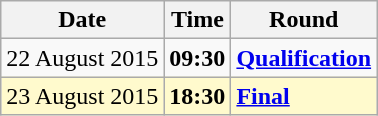<table class="wikitable">
<tr>
<th>Date</th>
<th>Time</th>
<th>Round</th>
</tr>
<tr>
<td>22 August 2015</td>
<td><strong>09:30</strong></td>
<td><strong><a href='#'>Qualification</a></strong></td>
</tr>
<tr style=background:lemonchiffon>
<td>23 August 2015</td>
<td><strong>18:30</strong></td>
<td><strong><a href='#'>Final</a></strong></td>
</tr>
</table>
